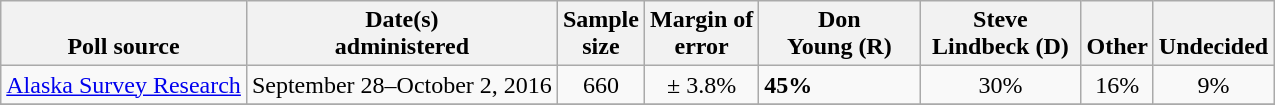<table class="wikitable">
<tr valign= bottom>
<th>Poll source</th>
<th>Date(s)<br>administered</th>
<th>Sample<br>size</th>
<th>Margin of<br>error</th>
<th style="width:100px;">Don<br>Young (R)</th>
<th style="width:100px;">Steve<br>Lindbeck (D)</th>
<th>Other</th>
<th>Undecided</th>
</tr>
<tr>
<td><a href='#'>Alaska Survey Research</a></td>
<td align=center>September 28–October 2, 2016</td>
<td align=center>660</td>
<td align=center>± 3.8%</td>
<td><strong>45%</strong></td>
<td align=center>30%</td>
<td align=center>16%</td>
<td align=center>9%</td>
</tr>
<tr>
</tr>
</table>
